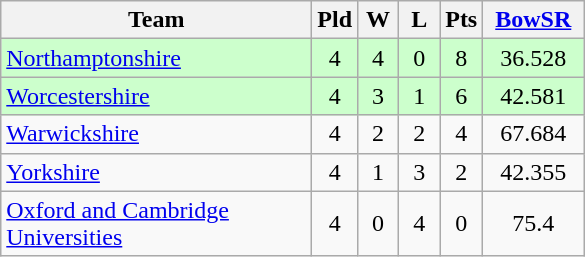<table class="wikitable" style="text-align: center;">
<tr>
<th width=200>Team</th>
<th width=20>Pld</th>
<th width=20>W</th>
<th width=20>L</th>
<th width=20>Pts</th>
<th width=60><a href='#'>BowSR</a></th>
</tr>
<tr bgcolor="#ccffcc">
<td align=left><a href='#'>Northamptonshire</a></td>
<td>4</td>
<td>4</td>
<td>0</td>
<td>8</td>
<td>36.528</td>
</tr>
<tr bgcolor="#ccffcc">
<td align=left><a href='#'>Worcestershire</a></td>
<td>4</td>
<td>3</td>
<td>1</td>
<td>6</td>
<td>42.581</td>
</tr>
<tr>
<td align=left><a href='#'>Warwickshire</a></td>
<td>4</td>
<td>2</td>
<td>2</td>
<td>4</td>
<td>67.684</td>
</tr>
<tr>
<td align=left><a href='#'>Yorkshire</a></td>
<td>4</td>
<td>1</td>
<td>3</td>
<td>2</td>
<td>42.355</td>
</tr>
<tr>
<td align=left><a href='#'>Oxford and Cambridge Universities</a></td>
<td>4</td>
<td>0</td>
<td>4</td>
<td>0</td>
<td>75.4</td>
</tr>
</table>
